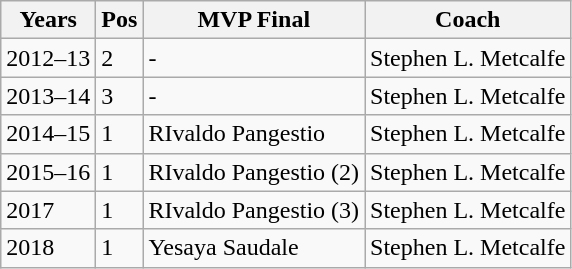<table class="wikitable">
<tr>
<th>Years</th>
<th>Pos</th>
<th>MVP Final</th>
<th>Coach</th>
</tr>
<tr>
<td>2012–13</td>
<td>2</td>
<td>-</td>
<td>Stephen L. Metcalfe</td>
</tr>
<tr>
<td>2013–14</td>
<td>3</td>
<td>-</td>
<td>Stephen L. Metcalfe</td>
</tr>
<tr>
<td>2014–15</td>
<td>1</td>
<td>RIvaldo Pangestio</td>
<td>Stephen L. Metcalfe</td>
</tr>
<tr>
<td>2015–16</td>
<td>1</td>
<td>RIvaldo Pangestio (2)</td>
<td>Stephen L. Metcalfe</td>
</tr>
<tr>
<td>2017</td>
<td>1</td>
<td>RIvaldo Pangestio (3)</td>
<td>Stephen L. Metcalfe</td>
</tr>
<tr>
<td>2018</td>
<td>1</td>
<td>Yesaya Saudale</td>
<td>Stephen L. Metcalfe</td>
</tr>
</table>
